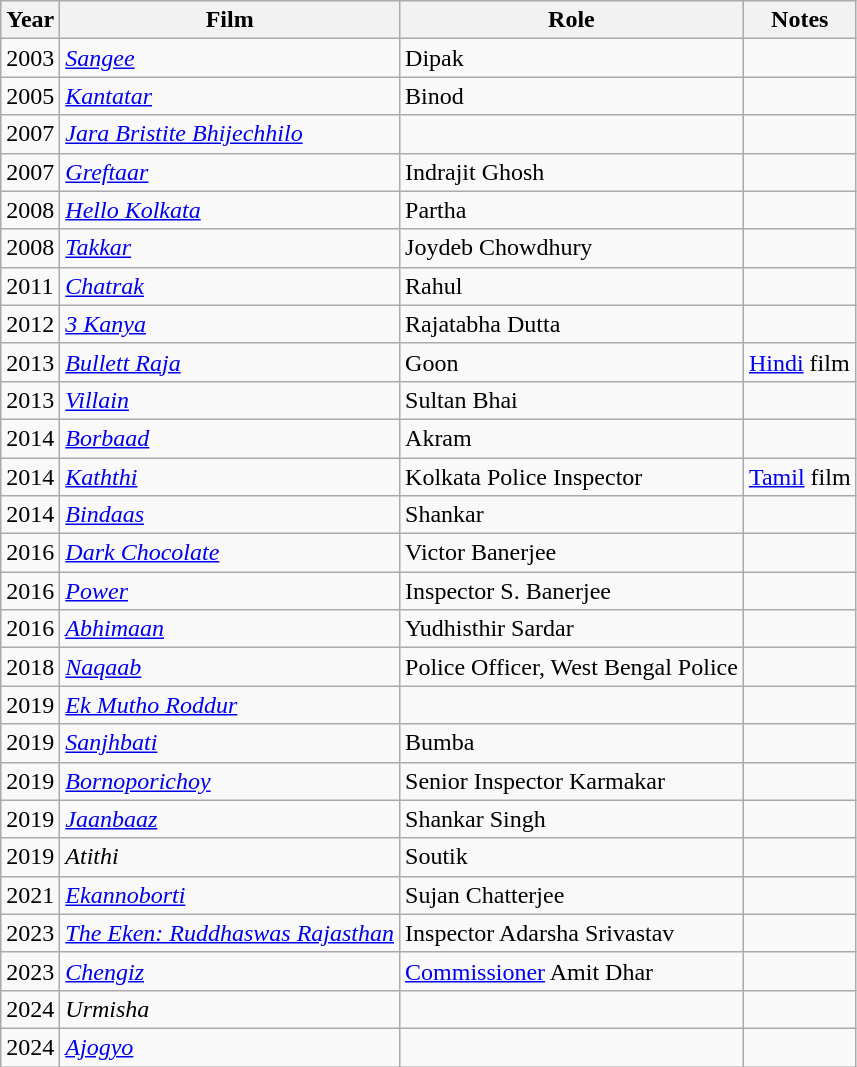<table class="wikitable sortable">
<tr>
<th>Year</th>
<th>Film</th>
<th>Role</th>
<th>Notes</th>
</tr>
<tr>
<td>2003</td>
<td><em><a href='#'>Sangee</a></em></td>
<td>Dipak</td>
<td></td>
</tr>
<tr>
<td>2005</td>
<td><em><a href='#'>Kantatar</a></em></td>
<td>Binod</td>
<td></td>
</tr>
<tr>
<td>2007</td>
<td><em><a href='#'>Jara Bristite Bhijechhilo</a></em></td>
<td></td>
<td></td>
</tr>
<tr>
<td>2007</td>
<td><em><a href='#'>Greftaar</a></em></td>
<td>Indrajit Ghosh</td>
<td></td>
</tr>
<tr>
<td>2008</td>
<td><em><a href='#'>Hello Kolkata</a></em></td>
<td>Partha</td>
<td></td>
</tr>
<tr>
<td>2008</td>
<td><em><a href='#'>Takkar</a></em></td>
<td>Joydeb Chowdhury</td>
<td></td>
</tr>
<tr>
<td>2011</td>
<td><em><a href='#'>Chatrak</a></em></td>
<td>Rahul</td>
<td></td>
</tr>
<tr>
<td>2012</td>
<td><em><a href='#'>3 Kanya</a></em></td>
<td>Rajatabha Dutta</td>
<td></td>
</tr>
<tr>
<td>2013</td>
<td><em><a href='#'>Bullett Raja</a></em></td>
<td>Goon</td>
<td><a href='#'>Hindi</a> film</td>
</tr>
<tr>
<td>2013</td>
<td><em><a href='#'>Villain</a></em></td>
<td>Sultan Bhai</td>
<td></td>
</tr>
<tr>
<td>2014</td>
<td><em><a href='#'>Borbaad</a></em></td>
<td>Akram</td>
<td></td>
</tr>
<tr>
<td>2014</td>
<td><em><a href='#'>Kaththi</a></em></td>
<td>Kolkata Police Inspector</td>
<td><a href='#'>Tamil</a> film</td>
</tr>
<tr>
<td>2014</td>
<td><em><a href='#'>Bindaas</a></em></td>
<td>Shankar</td>
<td></td>
</tr>
<tr>
<td>2016</td>
<td><em><a href='#'>Dark Chocolate</a></em></td>
<td>Victor Banerjee</td>
<td></td>
</tr>
<tr>
<td>2016</td>
<td><em><a href='#'>Power</a></em></td>
<td>Inspector S. Banerjee</td>
<td></td>
</tr>
<tr>
<td>2016</td>
<td><em><a href='#'>Abhimaan</a></em></td>
<td>Yudhisthir Sardar</td>
<td></td>
</tr>
<tr>
<td>2018</td>
<td><em><a href='#'>Naqaab</a></em></td>
<td>Police Officer, West Bengal Police</td>
<td></td>
</tr>
<tr>
<td>2019</td>
<td><em><a href='#'>Ek Mutho Roddur</a></em></td>
<td></td>
<td></td>
</tr>
<tr>
<td>2019</td>
<td><em><a href='#'>Sanjhbati</a></em></td>
<td>Bumba</td>
<td></td>
</tr>
<tr>
<td>2019</td>
<td><em><a href='#'>Bornoporichoy</a></em></td>
<td>Senior Inspector Karmakar</td>
<td></td>
</tr>
<tr>
<td>2019</td>
<td><em><a href='#'>Jaanbaaz</a></em></td>
<td>Shankar Singh</td>
<td></td>
</tr>
<tr>
<td>2019</td>
<td><em>Atithi</em></td>
<td>Soutik</td>
<td></td>
</tr>
<tr>
<td>2021</td>
<td><em><a href='#'>Ekannoborti</a></em></td>
<td>Sujan Chatterjee</td>
<td></td>
</tr>
<tr>
<td>2023</td>
<td><em><a href='#'>The Eken: Ruddhaswas Rajasthan</a></em></td>
<td>Inspector Adarsha Srivastav</td>
<td></td>
</tr>
<tr>
<td>2023</td>
<td><em><a href='#'>Chengiz</a></em></td>
<td><a href='#'>Commissioner</a> Amit Dhar</td>
<td></td>
</tr>
<tr>
<td>2024</td>
<td><em>Urmisha</em></td>
<td></td>
<td></td>
</tr>
<tr>
<td>2024</td>
<td><em><a href='#'>Ajogyo</a></em></td>
<td></td>
<td></td>
</tr>
</table>
